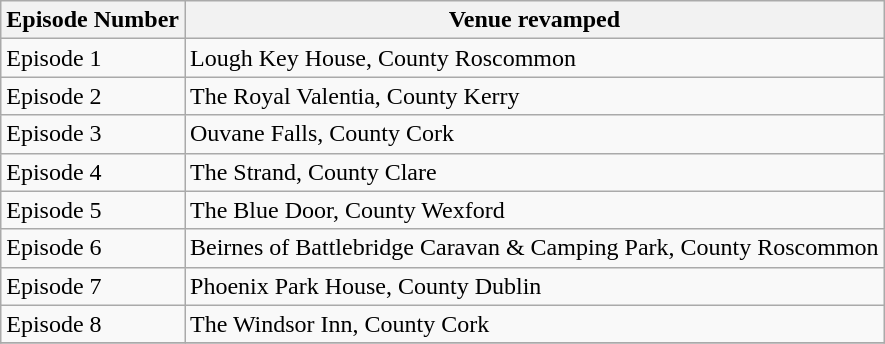<table class="wikitable">
<tr>
<th>Episode Number</th>
<th>Venue revamped</th>
</tr>
<tr>
<td>Episode 1</td>
<td>Lough Key House, County Roscommon</td>
</tr>
<tr>
<td>Episode 2</td>
<td>The Royal Valentia, County Kerry</td>
</tr>
<tr>
<td>Episode 3</td>
<td>Ouvane Falls, County Cork</td>
</tr>
<tr>
<td>Episode 4</td>
<td>The Strand, County Clare</td>
</tr>
<tr>
<td>Episode 5</td>
<td>The Blue Door, County Wexford</td>
</tr>
<tr>
<td>Episode 6</td>
<td>Beirnes of Battlebridge Caravan & Camping Park, County Roscommon</td>
</tr>
<tr>
<td>Episode 7</td>
<td>Phoenix Park House, County Dublin</td>
</tr>
<tr>
<td>Episode 8</td>
<td>The Windsor Inn, County Cork</td>
</tr>
<tr>
</tr>
</table>
